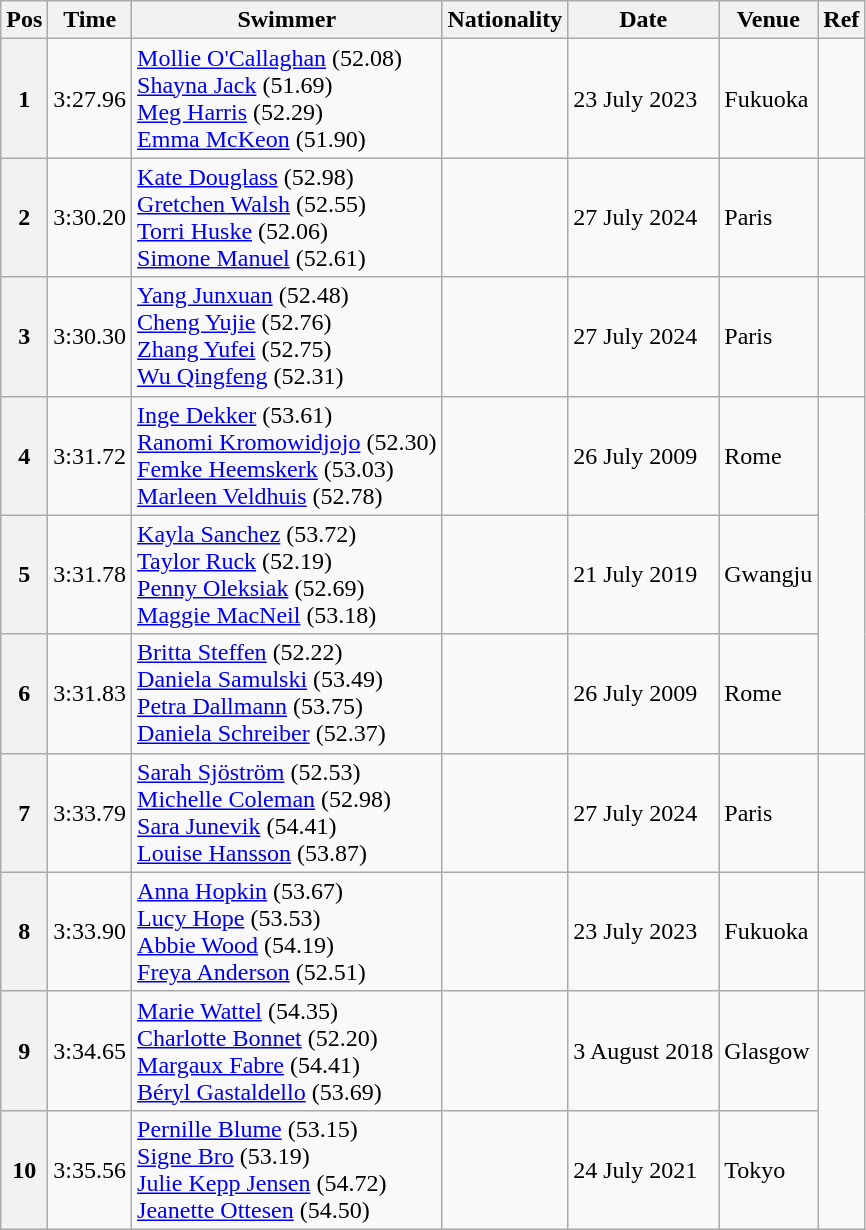<table class="wikitable">
<tr>
<th>Pos</th>
<th>Time</th>
<th>Swimmer</th>
<th>Nationality</th>
<th>Date</th>
<th>Venue</th>
<th>Ref</th>
</tr>
<tr>
<th>1</th>
<td>3:27.96</td>
<td><a href='#'>Mollie O'Callaghan</a> (52.08)<br><a href='#'>Shayna Jack</a> (51.69)<br><a href='#'>Meg Harris</a> (52.29)<br><a href='#'>Emma McKeon</a> (51.90)</td>
<td></td>
<td>23 July 2023</td>
<td>Fukuoka</td>
<td></td>
</tr>
<tr>
<th>2</th>
<td>3:30.20</td>
<td><a href='#'>Kate Douglass</a> (52.98)<br><a href='#'>Gretchen Walsh</a> (52.55)<br><a href='#'>Torri Huske</a> (52.06)<br><a href='#'>Simone Manuel</a> (52.61)</td>
<td></td>
<td>27 July 2024</td>
<td>Paris</td>
<td></td>
</tr>
<tr>
<th>3</th>
<td>3:30.30</td>
<td><a href='#'>Yang Junxuan</a> (52.48)<br><a href='#'>Cheng Yujie</a> (52.76)<br><a href='#'>Zhang Yufei</a> (52.75)<br><a href='#'>Wu Qingfeng</a> (52.31)</td>
<td></td>
<td>27 July 2024</td>
<td>Paris</td>
<td></td>
</tr>
<tr>
<th>4</th>
<td>3:31.72</td>
<td><a href='#'>Inge Dekker</a> (53.61)<br><a href='#'>Ranomi Kromowidjojo</a> (52.30)<br><a href='#'>Femke Heemskerk</a> (53.03)<br><a href='#'>Marleen Veldhuis</a> (52.78)</td>
<td></td>
<td>26 July 2009</td>
<td>Rome</td>
</tr>
<tr>
<th>5</th>
<td>3:31.78</td>
<td><a href='#'>Kayla Sanchez</a> (53.72)<br><a href='#'>Taylor Ruck</a> (52.19)<br><a href='#'>Penny Oleksiak</a> (52.69)<br><a href='#'>Maggie MacNeil</a> (53.18)</td>
<td></td>
<td>21 July 2019</td>
<td>Gwangju</td>
</tr>
<tr>
<th>6</th>
<td>3:31.83</td>
<td><a href='#'>Britta Steffen</a> (52.22)<br><a href='#'>Daniela Samulski</a> (53.49)<br><a href='#'>Petra Dallmann</a> (53.75)<br><a href='#'>Daniela Schreiber</a> (52.37)</td>
<td></td>
<td>26 July 2009</td>
<td>Rome</td>
</tr>
<tr>
<th>7</th>
<td>3:33.79</td>
<td><a href='#'>Sarah Sjöström</a> (52.53)<br><a href='#'>Michelle Coleman</a> (52.98)<br><a href='#'>Sara Junevik</a> (54.41)<br><a href='#'>Louise Hansson</a> (53.87)</td>
<td></td>
<td>27 July 2024</td>
<td>Paris</td>
<td></td>
</tr>
<tr>
<th>8</th>
<td>3:33.90</td>
<td><a href='#'>Anna Hopkin</a> (53.67)<br><a href='#'>Lucy Hope</a> (53.53)<br><a href='#'>Abbie Wood</a> (54.19)<br><a href='#'>Freya Anderson</a> (52.51)</td>
<td></td>
<td>23 July 2023</td>
<td>Fukuoka</td>
<td></td>
</tr>
<tr>
<th>9</th>
<td>3:34.65</td>
<td><a href='#'>Marie Wattel</a> (54.35)<br><a href='#'>Charlotte Bonnet</a> (52.20)<br><a href='#'>Margaux Fabre</a> (54.41)<br><a href='#'>Béryl Gastaldello</a> (53.69)</td>
<td></td>
<td>3 August 2018</td>
<td>Glasgow</td>
</tr>
<tr>
<th>10</th>
<td>3:35.56</td>
<td><a href='#'>Pernille Blume</a> (53.15)<br><a href='#'>Signe Bro</a> (53.19)<br><a href='#'>Julie Kepp Jensen</a> (54.72)<br><a href='#'>Jeanette Ottesen</a> (54.50)</td>
<td></td>
<td>24 July 2021</td>
<td>Tokyo</td>
</tr>
</table>
